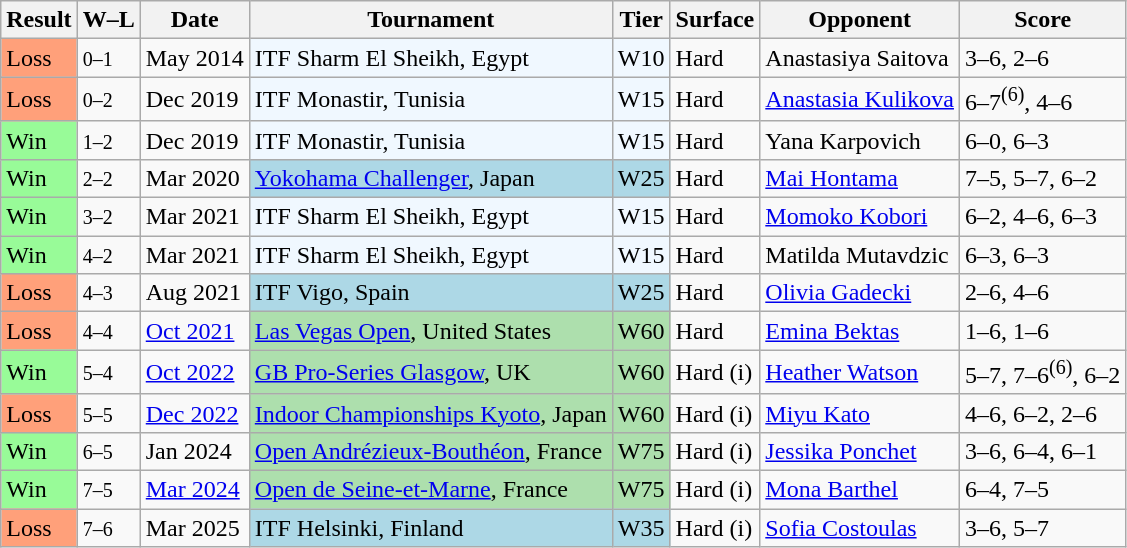<table class="sortable wikitable">
<tr>
<th>Result</th>
<th class="unsortable">W–L</th>
<th>Date</th>
<th>Tournament</th>
<th>Tier</th>
<th>Surface</th>
<th>Opponent</th>
<th class="unsortable">Score</th>
</tr>
<tr>
<td style="background:#ffa07a;">Loss</td>
<td><small>0–1</small></td>
<td>May 2014</td>
<td style="background:#f0f8ff;">ITF Sharm El Sheikh, Egypt</td>
<td style="background:#f0f8ff;">W10</td>
<td>Hard</td>
<td> Anastasiya Saitova</td>
<td>3–6, 2–6</td>
</tr>
<tr>
<td style="background:#ffa07a;">Loss</td>
<td><small>0–2</small></td>
<td>Dec 2019</td>
<td style="background:#f0f8ff;">ITF Monastir, Tunisia</td>
<td style="background:#f0f8ff;">W15</td>
<td>Hard</td>
<td> <a href='#'>Anastasia Kulikova</a></td>
<td>6–7<sup>(6)</sup>, 4–6</td>
</tr>
<tr>
<td style="background:#98FB98;">Win</td>
<td><small>1–2</small></td>
<td>Dec 2019</td>
<td style="background:#f0f8ff;">ITF Monastir, Tunisia</td>
<td style="background:#f0f8ff;">W15</td>
<td>Hard</td>
<td> Yana Karpovich</td>
<td>6–0, 6–3</td>
</tr>
<tr>
<td style="background:#98FB98;">Win</td>
<td><small>2–2</small></td>
<td>Mar 2020</td>
<td style="background:lightblue"><a href='#'>Yokohama Challenger</a>, Japan</td>
<td style="background:lightblue">W25</td>
<td>Hard</td>
<td> <a href='#'>Mai Hontama</a></td>
<td>7–5, 5–7, 6–2</td>
</tr>
<tr>
<td style="background:#98FB98;">Win</td>
<td><small>3–2</small></td>
<td>Mar 2021</td>
<td style="background:#f0f8ff;">ITF Sharm El Sheikh, Egypt</td>
<td style="background:#f0f8ff;">W15</td>
<td>Hard</td>
<td> <a href='#'>Momoko Kobori</a></td>
<td>6–2, 4–6, 6–3</td>
</tr>
<tr>
<td style="background:#98FB98;">Win</td>
<td><small>4–2</small></td>
<td>Mar 2021</td>
<td style="background:#f0f8ff;">ITF Sharm El Sheikh, Egypt</td>
<td style="background:#f0f8ff;">W15</td>
<td>Hard</td>
<td> Matilda Mutavdzic</td>
<td>6–3, 6–3</td>
</tr>
<tr>
<td style="background:#ffa07a;">Loss</td>
<td><small>4–3</small></td>
<td>Aug 2021</td>
<td style="background:lightblue">ITF Vigo, Spain</td>
<td style="background:lightblue">W25</td>
<td>Hard</td>
<td> <a href='#'>Olivia Gadecki</a></td>
<td>2–6, 4–6</td>
</tr>
<tr>
<td style="background:#ffa07a;">Loss</td>
<td><small>4–4</small></td>
<td><a href='#'>Oct 2021</a></td>
<td style="background:#addfad;"><a href='#'>Las Vegas Open</a>, United States</td>
<td style="background:#addfad;">W60</td>
<td>Hard</td>
<td> <a href='#'>Emina Bektas</a></td>
<td>1–6, 1–6</td>
</tr>
<tr>
<td style="background:#98FB98;">Win</td>
<td><small>5–4</small></td>
<td><a href='#'>Oct 2022</a></td>
<td style="background:#addfad;"><a href='#'>GB Pro-Series Glasgow</a>, UK</td>
<td style="background:#addfad;">W60</td>
<td>Hard (i)</td>
<td> <a href='#'>Heather Watson</a></td>
<td>5–7, 7–6<sup>(6)</sup>, 6–2</td>
</tr>
<tr>
<td style="background:#ffa07a;">Loss</td>
<td><small>5–5</small></td>
<td><a href='#'>Dec 2022</a></td>
<td style="background:#addfad;"><a href='#'>Indoor Championships Kyoto</a>, Japan</td>
<td style="background:#addfad;">W60</td>
<td>Hard (i)</td>
<td> <a href='#'>Miyu Kato</a></td>
<td>4–6, 6–2, 2–6</td>
</tr>
<tr>
<td style="background:#98FB98;">Win</td>
<td><small>6–5</small></td>
<td>Jan 2024</td>
<td style="background:#addfad;"><a href='#'>Open Andrézieux-Bouthéon</a>, France</td>
<td style="background:#addfad;">W75</td>
<td>Hard (i)</td>
<td> <a href='#'>Jessika Ponchet</a></td>
<td>3–6, 6–4, 6–1</td>
</tr>
<tr>
<td style="background:#98FB98;">Win</td>
<td><small>7–5</small></td>
<td><a href='#'>Mar 2024</a></td>
<td style="background:#addfad;"><a href='#'>Open de Seine-et-Marne</a>, France</td>
<td style="background:#addfad;">W75</td>
<td>Hard (i)</td>
<td> <a href='#'>Mona Barthel</a></td>
<td>6–4, 7–5</td>
</tr>
<tr>
<td style="background:#ffa07a;">Loss</td>
<td><small>7–6</small></td>
<td>Mar 2025</td>
<td style="background:lightblue;">ITF Helsinki, Finland</td>
<td style="background:lightblue;">W35</td>
<td>Hard (i)</td>
<td> <a href='#'>Sofia Costoulas</a></td>
<td>3–6, 5–7</td>
</tr>
</table>
